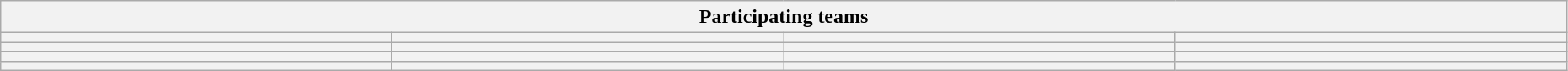<table class="wikitable" style="width:98%;">
<tr>
<th colspan=4>Participating teams</th>
</tr>
<tr>
<th width=25%></th>
<th width=25%></th>
<th width=25%></th>
<th width=25%></th>
</tr>
<tr>
<th></th>
<th></th>
<th></th>
<th></th>
</tr>
<tr>
<th></th>
<th></th>
<th></th>
<th></th>
</tr>
<tr>
<th></th>
<th></th>
<th></th>
<th></th>
</tr>
</table>
